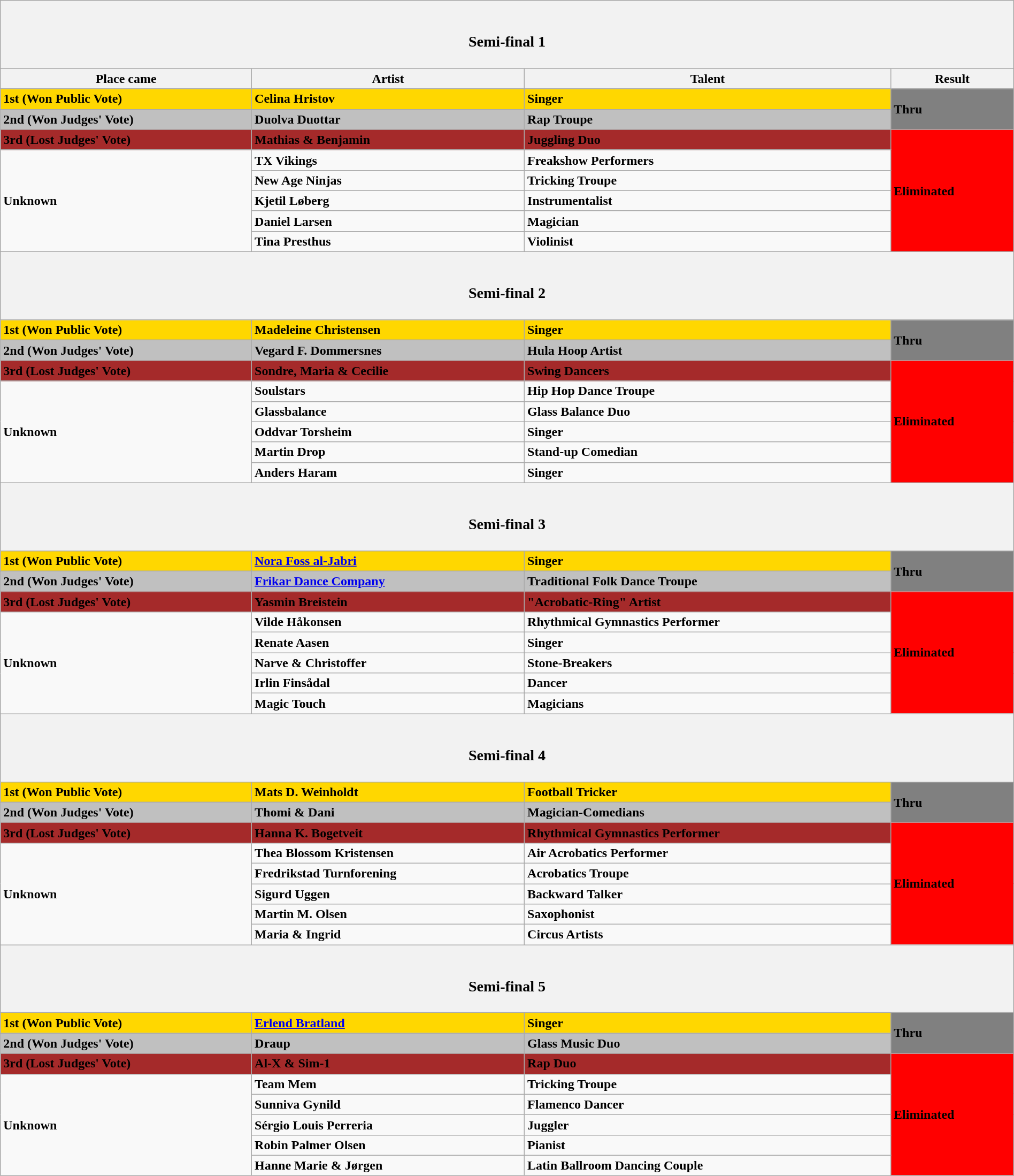<table class="wikitable" width="100%">
<tr>
<th colspan="4"><br><h3>Semi-final 1</h3></th>
</tr>
<tr>
<th>Place came</th>
<th>Artist</th>
<th>Talent</th>
<th>Result</th>
</tr>
<tr>
<td bgcolor="gold"><strong>1st (Won Public Vote)</strong></td>
<td bgcolor="gold"><strong>Celina Hristov</strong></td>
<td bgcolor="gold"><strong>Singer</strong></td>
<td rowspan="2" bgcolor="grey"><strong>Thru</strong></td>
</tr>
<tr>
<td bgcolor="silver"><strong>2nd (Won Judges' Vote)</strong></td>
<td bgcolor="silver"><strong>Duolva Duottar</strong></td>
<td bgcolor="silver"><strong>Rap Troupe</strong></td>
</tr>
<tr>
<td bgcolor="brown"><strong>3rd (Lost Judges' Vote)</strong></td>
<td bgcolor="brown"><strong>Mathias & Benjamin</strong></td>
<td bgcolor="brown"><strong>Juggling Duo</strong></td>
<td rowspan="6" bgcolor="red"><strong>Eliminated</strong></td>
</tr>
<tr>
<td rowspan="5"><strong>Unknown</strong></td>
<td><strong>TX Vikings</strong></td>
<td><strong>Freakshow Performers</strong></td>
</tr>
<tr>
<td><strong>New Age Ninjas</strong></td>
<td><strong>Tricking Troupe</strong></td>
</tr>
<tr>
<td><strong>Kjetil Løberg</strong></td>
<td><strong>Instrumentalist</strong></td>
</tr>
<tr>
<td><strong>Daniel Larsen</strong></td>
<td><strong>Magician</strong></td>
</tr>
<tr>
<td><strong>Tina Presthus</strong></td>
<td><strong>Violinist</strong></td>
</tr>
<tr>
<th colspan="4"><br><h3>Semi-final 2</h3></th>
</tr>
<tr>
<td bgcolor="gold"><strong>1st (Won Public Vote)</strong></td>
<td bgcolor="gold"><strong>Madeleine Christensen</strong></td>
<td bgcolor="gold"><strong>Singer</strong></td>
<td rowspan="2" bgcolor="grey"><strong>Thru</strong></td>
</tr>
<tr>
<td bgcolor="silver"><strong>2nd (Won Judges' Vote)</strong></td>
<td bgcolor="silver"><strong>Vegard F. Dommersnes</strong></td>
<td bgcolor="silver"><strong>Hula Hoop Artist</strong></td>
</tr>
<tr>
<td bgcolor="brown"><strong>3rd (Lost Judges' Vote)</strong></td>
<td bgcolor="brown"><strong>Sondre, Maria & Cecilie</strong></td>
<td bgcolor="brown"><strong>Swing Dancers</strong></td>
<td rowspan="6" bgcolor="red"><strong>Eliminated</strong></td>
</tr>
<tr>
<td rowspan="5"><strong>Unknown</strong></td>
<td><strong>Soulstars</strong></td>
<td><strong>Hip Hop Dance Troupe</strong></td>
</tr>
<tr>
<td><strong>Glassbalance</strong></td>
<td><strong>Glass Balance Duo</strong></td>
</tr>
<tr>
<td><strong>Oddvar Torsheim</strong></td>
<td><strong>Singer</strong></td>
</tr>
<tr>
<td><strong>Martin Drop</strong></td>
<td><strong>Stand-up Comedian</strong></td>
</tr>
<tr>
<td><strong>Anders Haram</strong></td>
<td><strong>Singer</strong></td>
</tr>
<tr>
<th colspan="4"><br><h3>Semi-final 3</h3></th>
</tr>
<tr>
<td bgcolor="gold"><strong>1st (Won Public Vote)</strong></td>
<td bgcolor="gold"><strong><a href='#'>Nora Foss al-Jabri</a></strong></td>
<td bgcolor="gold"><strong>Singer</strong></td>
<td rowspan="2" bgcolor="grey"><strong>Thru</strong></td>
</tr>
<tr>
<td bgcolor="silver"><strong>2nd (Won Judges' Vote)</strong></td>
<td bgcolor="silver"><strong><a href='#'>Frikar Dance Company</a></strong></td>
<td bgcolor="silver"><strong>Traditional Folk Dance Troupe</strong></td>
</tr>
<tr>
<td bgcolor="brown"><strong>3rd (Lost Judges' Vote)</strong></td>
<td bgcolor="brown"><strong>Yasmin Breistein</strong></td>
<td bgcolor="brown"><strong>"Acrobatic-Ring" Artist</strong></td>
<td rowspan="6" bgcolor="red"><strong>Eliminated</strong></td>
</tr>
<tr>
<td rowspan="5"><strong>Unknown</strong></td>
<td><strong>Vilde Håkonsen</strong></td>
<td><strong>Rhythmical Gymnastics Performer</strong></td>
</tr>
<tr>
<td><strong>Renate Aasen</strong></td>
<td><strong>Singer</strong></td>
</tr>
<tr>
<td><strong>Narve & Christoffer</strong></td>
<td><strong>Stone-Breakers</strong></td>
</tr>
<tr>
<td><strong>Irlin Finsådal</strong></td>
<td><strong>Dancer</strong></td>
</tr>
<tr>
<td><strong>Magic Touch</strong></td>
<td><strong>Magicians</strong></td>
</tr>
<tr>
<th colspan="4"><br><h3>Semi-final 4</h3></th>
</tr>
<tr>
<td bgcolor="gold"><strong>1st (Won Public Vote)</strong></td>
<td bgcolor="gold"><strong>Mats D. Weinholdt</strong></td>
<td bgcolor="gold"><strong>Football Tricker</strong></td>
<td rowspan="2" bgcolor="grey"><strong>Thru</strong></td>
</tr>
<tr>
<td bgcolor="silver"><strong>2nd (Won Judges' Vote)</strong></td>
<td bgcolor="silver"><strong>Thomi & Dani</strong></td>
<td bgcolor="silver"><strong>Magician-Comedians</strong></td>
</tr>
<tr>
<td bgcolor="brown"><strong>3rd (Lost Judges' Vote)</strong></td>
<td bgcolor="brown"><strong>Hanna K. Bogetveit</strong></td>
<td bgcolor="brown"><strong>Rhythmical Gymnastics Performer</strong></td>
<td rowspan="6" bgcolor="red"><strong>Eliminated</strong></td>
</tr>
<tr>
<td rowspan="5"><strong>Unknown</strong></td>
<td><strong>Thea Blossom Kristensen</strong></td>
<td><strong>Air Acrobatics Performer</strong></td>
</tr>
<tr>
<td><strong>Fredrikstad Turnforening</strong></td>
<td><strong>Acrobatics Troupe</strong></td>
</tr>
<tr>
<td><strong>Sigurd Uggen</strong></td>
<td><strong>Backward Talker</strong></td>
</tr>
<tr>
<td><strong>Martin M. Olsen</strong></td>
<td><strong>Saxophonist</strong></td>
</tr>
<tr>
<td><strong>Maria & Ingrid</strong></td>
<td><strong>Circus Artists</strong></td>
</tr>
<tr>
<th colspan="4"><br><h3>Semi-final 5</h3></th>
</tr>
<tr>
<td bgcolor="gold"><strong>1st (Won Public Vote)</strong></td>
<td bgcolor="gold"><strong><a href='#'>Erlend Bratland</a></strong></td>
<td bgcolor="gold"><strong>Singer</strong></td>
<td rowspan="2" bgcolor="grey"><strong>Thru</strong></td>
</tr>
<tr>
<td bgcolor="silver"><strong>2nd (Won Judges' Vote)</strong></td>
<td bgcolor="silver"><strong>Draup</strong></td>
<td bgcolor="silver"><strong>Glass Music Duo</strong></td>
</tr>
<tr>
<td bgcolor="brown"><strong>3rd (Lost Judges' Vote)</strong></td>
<td bgcolor="brown"><strong>Al-X & Sim-1</strong></td>
<td bgcolor="brown"><strong>Rap Duo</strong></td>
<td rowspan="6" bgcolor="red"><strong>Eliminated</strong></td>
</tr>
<tr>
<td rowspan="5"><strong>Unknown</strong></td>
<td><strong>Team Mem</strong></td>
<td><strong>Tricking Troupe</strong></td>
</tr>
<tr>
<td><strong>Sunniva Gynild</strong></td>
<td><strong>Flamenco Dancer</strong></td>
</tr>
<tr>
<td><strong>Sérgio Louis Perreria</strong></td>
<td><strong>Juggler</strong></td>
</tr>
<tr>
<td><strong>Robin Palmer Olsen</strong></td>
<td><strong>Pianist</strong></td>
</tr>
<tr>
<td><strong>Hanne Marie & Jørgen</strong></td>
<td><strong>Latin Ballroom Dancing Couple</strong></td>
</tr>
</table>
